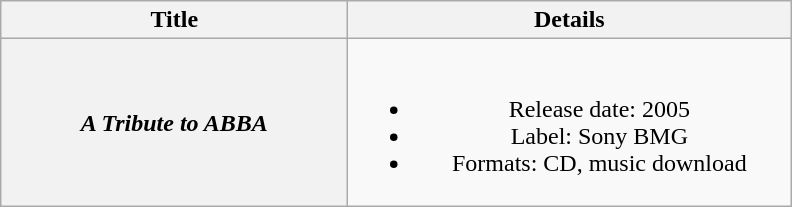<table class="wikitable plainrowheaders" style="text-align:center;">
<tr>
<th style="width:14em;">Title</th>
<th style="width:18em;">Details</th>
</tr>
<tr>
<th scope="row"><em>A Tribute to ABBA</em></th>
<td><br><ul><li>Release date: 2005</li><li>Label: Sony BMG</li><li>Formats: CD, music download</li></ul></td>
</tr>
</table>
